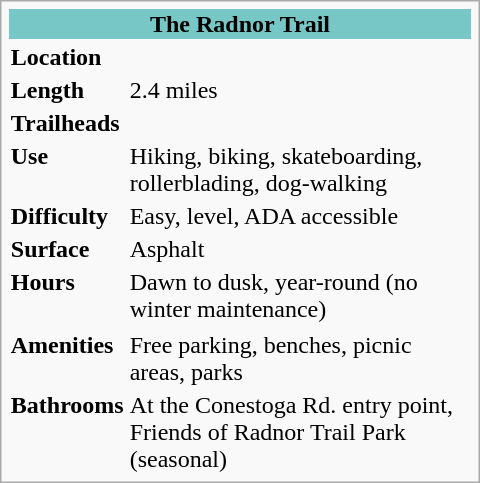<table class="infobox" style="width: 20em;">
<tr>
<th style="background-color: #78c7c7" colspan="2"><div> The Radnor Trail </div></th>
</tr>
<tr>
<td><strong>Location</strong></td>
<td></td>
</tr>
<tr>
<td><strong>Length</strong></td>
<td>2.4 miles</td>
</tr>
<tr>
<td><strong>Trailheads</strong></td>
<td><br> </td>
</tr>
<tr>
<td><strong>Use</strong></td>
<td>Hiking, biking, skateboarding, rollerblading, dog-walking</td>
</tr>
<tr>
<td><strong>Difficulty</strong></td>
<td>Easy, level, ADA accessible</td>
</tr>
<tr>
<td><strong>Surface </strong></td>
<td>Asphalt</td>
</tr>
<tr>
<td><strong>Hours</strong></td>
<td>Dawn to dusk, year-round (no winter maintenance)</td>
</tr>
<tr>
</tr>
<tr>
<td><strong>Amenities</strong></td>
<td>Free parking, benches, picnic areas, parks</td>
</tr>
<tr>
<td><strong>Bathrooms</strong></td>
<td>At the Conestoga Rd. entry point, Friends of Radnor Trail Park (seasonal)</td>
</tr>
</table>
